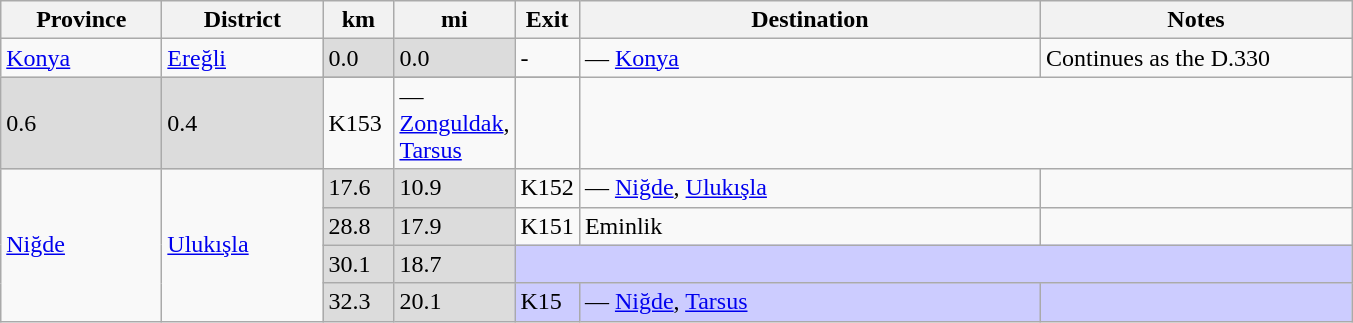<table class="wikitable">
<tr>
<th width=100>Province</th>
<th width=100>District</th>
<th width=40>km</th>
<th width=40>mi</th>
<th width=30>Exit</th>
<th width=300>Destination</th>
<th width=200>Notes</th>
</tr>
<tr>
<td rowspan="2"><a href='#'>Konya</a></td>
<td rowspan="2"><a href='#'>Ereğli</a></td>
<td style='background: #dcdcdc'>0.0</td>
<td style='background: #dcdcdc'>0.0</td>
<td>-</td>
<td> — <a href='#'>Konya</a></td>
<td>Continues as the D.330</td>
</tr>
<tr>
</tr>
<tr>
<td style='background: #dcdcdc'>0.6</td>
<td style='background: #dcdcdc'>0.4</td>
<td>K153</td>
<td> — <a href='#'>Zonguldak</a>, <a href='#'>Tarsus</a></td>
<td></td>
</tr>
<tr>
<td rowspan="4"><a href='#'>Niğde</a></td>
<td rowspan="4"><a href='#'>Ulukışla</a></td>
<td style='background: #dcdcdc'>17.6</td>
<td style='background: #dcdcdc'>10.9</td>
<td>K152</td>
<td> — <a href='#'>Niğde</a>, <a href='#'>Ulukışla</a></td>
<td></td>
</tr>
<tr>
<td style='background: #dcdcdc'>28.8</td>
<td style='background: #dcdcdc'>17.9</td>
<td>K151</td>
<td>Eminlik</td>
<td></td>
</tr>
<tr>
<td style='background: #dcdcdc'>30.1</td>
<td style='background: #dcdcdc'>18.7</td>
<td colspan="3" style='background: #ccccff'></td>
</tr>
<tr>
<td style='background: #dcdcdc'>32.3</td>
<td style='background: #dcdcdc'>20.1</td>
<td style='background: #ccccff'>K15</td>
<td style='background: #ccccff'> — <a href='#'>Niğde</a>, <a href='#'>Tarsus</a></td>
<td style='background: #ccccff'></td>
</tr>
</table>
